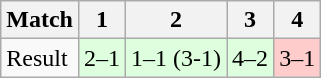<table class="wikitable">
<tr>
<th>Match</th>
<th>1</th>
<th>2</th>
<th>3</th>
<th>4</th>
</tr>
<tr>
<td>Result</td>
<td bgcolor="#DDFFDD">2–1</td>
<td bgcolor="#DDFFDD">1–1 (3-1)</td>
<td bgcolor="#DDFFDD">4–2</td>
<td bgcolor="#FFCCCC">3–1</td>
</tr>
</table>
